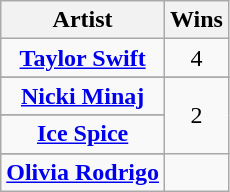<table class="wikitable">
<tr>
<th>Artist</th>
<th>Wins</th>
</tr>
<tr style="text-align:center">
<td><strong><a href='#'>Taylor Swift</a></strong></td>
<td>4</td>
</tr>
<tr>
</tr>
<tr style="text-align:center">
<td><strong><a href='#'>Nicki Minaj</a></strong></td>
<td rowspan="3">2</td>
</tr>
<tr>
</tr>
<tr style="text-align:center">
<td><strong><a href='#'>Ice Spice</a></strong></td>
</tr>
<tr>
</tr>
<tr style="text-align:center">
<td><strong><a href='#'>Olivia Rodrigo</a></strong></td>
</tr>
</table>
